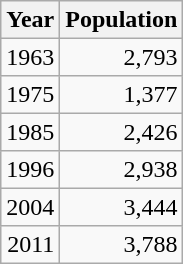<table class="wikitable" style="line-height:1.1em;">
<tr>
<th>Year</th>
<th>Population</th>
</tr>
<tr align="right">
<td>1963</td>
<td>2,793</td>
</tr>
<tr align="right">
<td>1975</td>
<td>1,377</td>
</tr>
<tr align="right">
<td>1985</td>
<td>2,426</td>
</tr>
<tr align="right">
<td>1996</td>
<td>2,938</td>
</tr>
<tr align="right">
<td>2004</td>
<td>3,444</td>
</tr>
<tr align="right">
<td>2011</td>
<td>3,788</td>
</tr>
</table>
